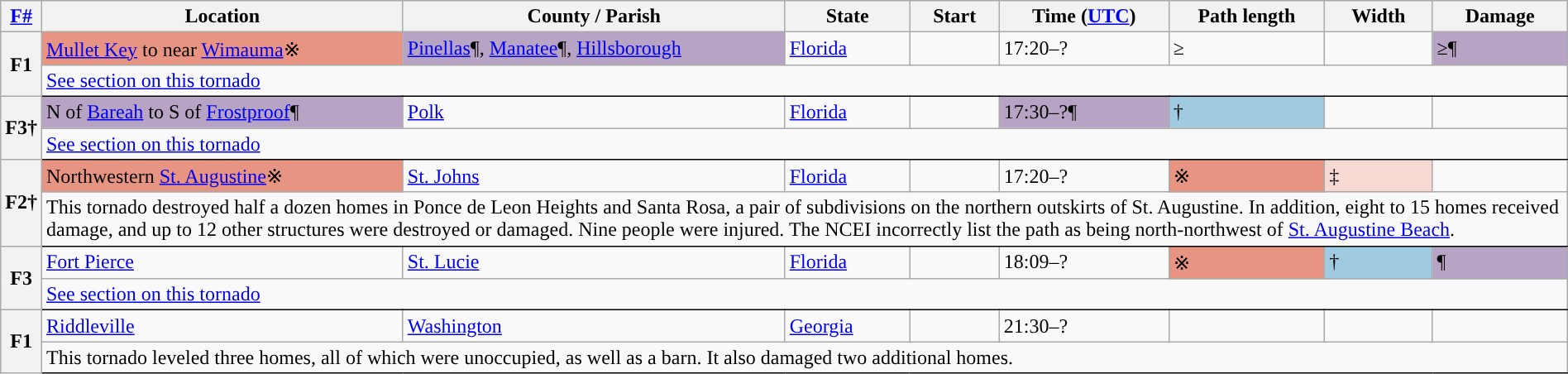<table class="wikitable sortable" style="width:100%;">
<tr>
<th scope="col"  style="width:2%; text-align:center;"><a href='#'>F#</a></th>
<th scope="col" text-align:center;" class="unsortable">Location</th>
<th scope="col" text-align:center;" class="unsortable">County / Parish</th>
<th scope="col" text-align:center;">State</th>
<th scope="col" align="center">Start </th>
<th scope="col" text-align:center;">Time (<a href='#'>UTC</a>)</th>
<th scope="col" text-align:center;">Path length</th>
<th scope="col" text-align:center;">Width</th>
<th scope="col" text-align:center;">Damage</th>
</tr>
<tr>
<th scope="row" rowspan="2" style="background-color:#">F1</th>
<td bgcolor=#E89483><a href='#'>Mullet Key</a> to near <a href='#'>Wimauma</a>※</td>
<td bgcolor=#B7A3C3><a href='#'>Pinellas</a>¶, <a href='#'>Manatee</a>¶, <a href='#'>Hillsborough</a></td>
<td><a href='#'>Florida</a></td>
<td></td>
<td>17:20–?</td>
<td>≥</td>
<td></td>
<td bgcolor=#B7A3C3>≥¶</td>
</tr>
<tr class="expand-child">
<td colspan="8" style=" border-bottom: 1px solid black;"><a href='#'>See section on this tornado</a></td>
</tr>
<tr>
<th scope="row" rowspan="2" style="background-color:#">F3†</th>
<td bgcolor=#B7A3C3>N of <a href='#'>Bareah</a> to S of <a href='#'>Frostproof</a>¶</td>
<td><a href='#'>Polk</a></td>
<td><a href='#'>Florida</a></td>
<td></td>
<td bgcolor=#B7A3C3>17:30–?¶</td>
<td bgcolor=#9FCADF>†</td>
<td></td>
<td></td>
</tr>
<tr class="expand-child">
<td colspan="8" style=" border-bottom: 1px solid black;"><a href='#'>See section on this tornado</a></td>
</tr>
<tr>
<th scope="row" rowspan="2" style="background-color:#">F2†</th>
<td bgcolor=#E89483>Northwestern <a href='#'>St. Augustine</a>※</td>
<td><a href='#'>St. Johns</a></td>
<td><a href='#'>Florida</a></td>
<td></td>
<td>17:20–?</td>
<td bgcolor=#E89483>※</td>
<td bgcolor=#F7D9D3>‡</td>
<td></td>
</tr>
<tr class="expand-child">
<td colspan="8" style=" border-bottom: 1px solid black;">This tornado destroyed half a dozen homes in Ponce de Leon Heights and Santa Rosa, a pair of subdivisions on the northern outskirts of St. Augustine. In addition, eight to 15 homes received damage, and up to 12 other structures were destroyed or damaged. Nine people were injured. The NCEI incorrectly list the path as being north-northwest of <a href='#'>St. Augustine Beach</a>.</td>
</tr>
<tr>
<th scope="row" rowspan="2" style="background-color:#">F3</th>
<td><a href='#'>Fort Pierce</a></td>
<td><a href='#'>St. Lucie</a></td>
<td><a href='#'>Florida</a></td>
<td></td>
<td>18:09–?</td>
<td bgcolor=#E89483>※</td>
<td bgcolor=#9FCADF>†</td>
<td bgcolor=#B7A3C3>¶</td>
</tr>
<tr class="expand-child">
<td colspan="8" style=" border-bottom: 1px solid black;"><a href='#'>See section on this tornado</a></td>
</tr>
<tr>
<th scope="row" rowspan="2" style="background-color:#">F1</th>
<td><a href='#'>Riddleville</a></td>
<td><a href='#'>Washington</a></td>
<td><a href='#'>Georgia</a></td>
<td></td>
<td>21:30–?</td>
<td></td>
<td></td>
<td></td>
</tr>
<tr class="expand-child">
<td colspan="8" style=" border-bottom: 1px solid black;">This tornado leveled three homes, all of which were unoccupied, as well as a barn. It also damaged two additional homes.</td>
</tr>
</table>
